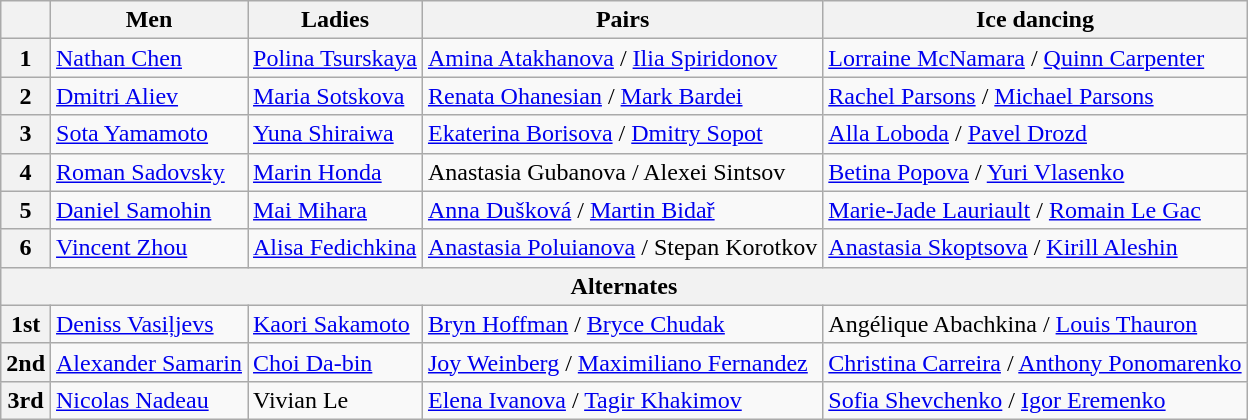<table class="wikitable">
<tr>
<th></th>
<th>Men</th>
<th>Ladies</th>
<th>Pairs</th>
<th>Ice dancing</th>
</tr>
<tr>
<th>1</th>
<td> <a href='#'>Nathan Chen</a></td>
<td> <a href='#'>Polina Tsurskaya</a></td>
<td> <a href='#'>Amina Atakhanova</a> / <a href='#'>Ilia Spiridonov</a></td>
<td> <a href='#'>Lorraine McNamara</a> / <a href='#'>Quinn Carpenter</a></td>
</tr>
<tr>
<th>2</th>
<td> <a href='#'>Dmitri Aliev</a></td>
<td> <a href='#'>Maria Sotskova</a></td>
<td> <a href='#'>Renata Ohanesian</a> / <a href='#'>Mark Bardei</a></td>
<td> <a href='#'>Rachel Parsons</a> / <a href='#'>Michael Parsons</a></td>
</tr>
<tr>
<th>3</th>
<td> <a href='#'>Sota Yamamoto</a></td>
<td> <a href='#'>Yuna Shiraiwa</a></td>
<td> <a href='#'>Ekaterina Borisova</a> / <a href='#'>Dmitry Sopot</a></td>
<td> <a href='#'>Alla Loboda</a> / <a href='#'>Pavel Drozd</a></td>
</tr>
<tr>
<th>4</th>
<td> <a href='#'>Roman Sadovsky</a></td>
<td> <a href='#'>Marin Honda</a></td>
<td> Anastasia Gubanova / Alexei Sintsov</td>
<td> <a href='#'>Betina Popova</a> / <a href='#'>Yuri Vlasenko</a></td>
</tr>
<tr>
<th>5</th>
<td> <a href='#'>Daniel Samohin</a></td>
<td> <a href='#'>Mai Mihara</a></td>
<td> <a href='#'>Anna Dušková</a> / <a href='#'>Martin Bidař</a></td>
<td> <a href='#'>Marie-Jade Lauriault</a> / <a href='#'>Romain Le Gac</a></td>
</tr>
<tr>
<th>6</th>
<td> <a href='#'>Vincent Zhou</a></td>
<td> <a href='#'>Alisa Fedichkina</a></td>
<td> <a href='#'>Anastasia Poluianova</a> / Stepan Korotkov</td>
<td> <a href='#'>Anastasia Skoptsova</a> / <a href='#'>Kirill Aleshin</a></td>
</tr>
<tr>
<th colspan=5 align=center>Alternates</th>
</tr>
<tr>
<th>1st</th>
<td> <a href='#'>Deniss Vasiļjevs</a></td>
<td> <a href='#'>Kaori Sakamoto</a></td>
<td> <a href='#'>Bryn Hoffman</a> / <a href='#'>Bryce Chudak</a></td>
<td> Angélique Abachkina / <a href='#'>Louis Thauron</a></td>
</tr>
<tr>
<th>2nd</th>
<td> <a href='#'>Alexander Samarin</a></td>
<td> <a href='#'>Choi Da-bin</a></td>
<td> <a href='#'>Joy Weinberg</a> / <a href='#'>Maximiliano Fernandez</a></td>
<td> <a href='#'>Christina Carreira</a> / <a href='#'>Anthony Ponomarenko</a></td>
</tr>
<tr>
<th>3rd</th>
<td> <a href='#'>Nicolas Nadeau</a></td>
<td> Vivian Le</td>
<td> <a href='#'>Elena Ivanova</a> / <a href='#'>Tagir Khakimov</a></td>
<td> <a href='#'>Sofia Shevchenko</a> / <a href='#'>Igor Eremenko</a></td>
</tr>
</table>
